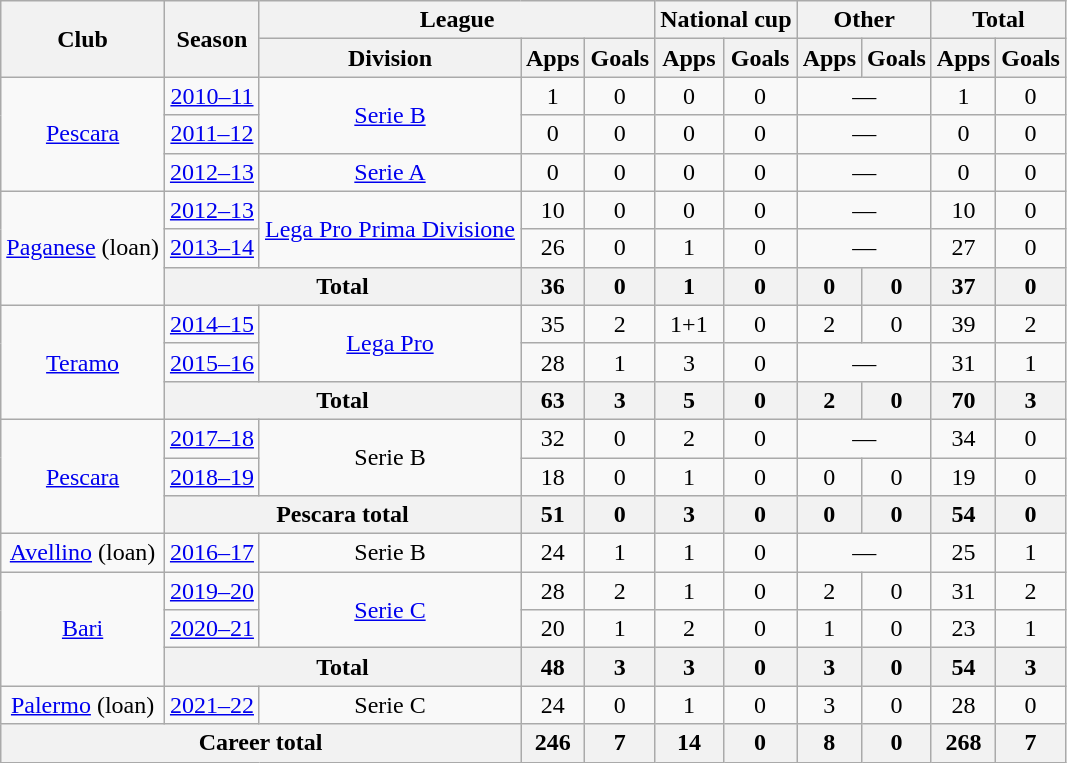<table class="wikitable" style="text-align: center;">
<tr>
<th rowspan="2">Club</th>
<th rowspan="2">Season</th>
<th colspan="3">League</th>
<th colspan="2">National cup</th>
<th colspan="2">Other</th>
<th colspan="2">Total</th>
</tr>
<tr>
<th>Division</th>
<th>Apps</th>
<th>Goals</th>
<th>Apps</th>
<th>Goals</th>
<th>Apps</th>
<th>Goals</th>
<th>Apps</th>
<th>Goals</th>
</tr>
<tr>
<td rowspan="3"><a href='#'>Pescara</a></td>
<td><a href='#'>2010–11</a></td>
<td rowspan="2"><a href='#'>Serie B</a></td>
<td>1</td>
<td>0</td>
<td>0</td>
<td>0</td>
<td colspan="2">—</td>
<td>1</td>
<td>0</td>
</tr>
<tr>
<td><a href='#'>2011–12</a></td>
<td>0</td>
<td>0</td>
<td>0</td>
<td>0</td>
<td colspan="2">—</td>
<td>0</td>
<td>0</td>
</tr>
<tr>
<td><a href='#'>2012–13</a></td>
<td><a href='#'>Serie A</a></td>
<td>0</td>
<td>0</td>
<td>0</td>
<td>0</td>
<td colspan="2">—</td>
<td>0</td>
<td>0</td>
</tr>
<tr>
<td rowspan="3"><a href='#'>Paganese</a> (loan)</td>
<td><a href='#'>2012–13</a></td>
<td rowspan="2"><a href='#'>Lega Pro Prima Divisione</a></td>
<td>10</td>
<td>0</td>
<td>0</td>
<td>0</td>
<td colspan="2">—</td>
<td>10</td>
<td>0</td>
</tr>
<tr>
<td><a href='#'>2013–14</a></td>
<td>26</td>
<td>0</td>
<td>1</td>
<td>0</td>
<td colspan="2">—</td>
<td>27</td>
<td>0</td>
</tr>
<tr>
<th colspan="2">Total</th>
<th>36</th>
<th>0</th>
<th>1</th>
<th>0</th>
<th>0</th>
<th>0</th>
<th>37</th>
<th>0</th>
</tr>
<tr>
<td rowspan="3"><a href='#'>Teramo</a></td>
<td><a href='#'>2014–15</a></td>
<td rowspan="2"><a href='#'>Lega Pro</a></td>
<td>35</td>
<td>2</td>
<td>1+1</td>
<td>0</td>
<td>2</td>
<td>0</td>
<td>39</td>
<td>2</td>
</tr>
<tr>
<td><a href='#'>2015–16</a></td>
<td>28</td>
<td>1</td>
<td>3</td>
<td>0</td>
<td colspan="2">—</td>
<td>31</td>
<td>1</td>
</tr>
<tr>
<th colspan="2">Total</th>
<th>63</th>
<th>3</th>
<th>5</th>
<th>0</th>
<th>2</th>
<th>0</th>
<th>70</th>
<th>3</th>
</tr>
<tr>
<td rowspan="3"><a href='#'>Pescara</a></td>
<td><a href='#'>2017–18</a></td>
<td rowspan="2">Serie B</td>
<td>32</td>
<td>0</td>
<td>2</td>
<td>0</td>
<td colspan="2">—</td>
<td>34</td>
<td>0</td>
</tr>
<tr>
<td><a href='#'>2018–19</a></td>
<td>18</td>
<td>0</td>
<td>1</td>
<td>0</td>
<td>0</td>
<td>0</td>
<td>19</td>
<td>0</td>
</tr>
<tr>
<th colspan="2">Pescara total</th>
<th>51</th>
<th>0</th>
<th>3</th>
<th>0</th>
<th>0</th>
<th>0</th>
<th>54</th>
<th>0</th>
</tr>
<tr>
<td><a href='#'>Avellino</a> (loan)</td>
<td><a href='#'>2016–17</a></td>
<td>Serie B</td>
<td>24</td>
<td>1</td>
<td>1</td>
<td>0</td>
<td colspan="2">—</td>
<td>25</td>
<td>1</td>
</tr>
<tr>
<td rowspan="3"><a href='#'>Bari</a></td>
<td><a href='#'>2019–20</a></td>
<td rowspan="2"><a href='#'>Serie C</a></td>
<td>28</td>
<td>2</td>
<td>1</td>
<td>0</td>
<td>2</td>
<td>0</td>
<td>31</td>
<td>2</td>
</tr>
<tr>
<td><a href='#'>2020–21</a></td>
<td>20</td>
<td>1</td>
<td>2</td>
<td>0</td>
<td>1</td>
<td>0</td>
<td>23</td>
<td>1</td>
</tr>
<tr>
<th colspan="2">Total</th>
<th>48</th>
<th>3</th>
<th>3</th>
<th>0</th>
<th>3</th>
<th>0</th>
<th>54</th>
<th>3</th>
</tr>
<tr>
<td><a href='#'>Palermo</a> (loan)</td>
<td><a href='#'>2021–22</a></td>
<td>Serie C</td>
<td>24</td>
<td>0</td>
<td>1</td>
<td>0</td>
<td>3</td>
<td>0</td>
<td>28</td>
<td>0</td>
</tr>
<tr>
<th colspan="3">Career total</th>
<th>246</th>
<th>7</th>
<th>14</th>
<th>0</th>
<th>8</th>
<th>0</th>
<th>268</th>
<th>7</th>
</tr>
</table>
